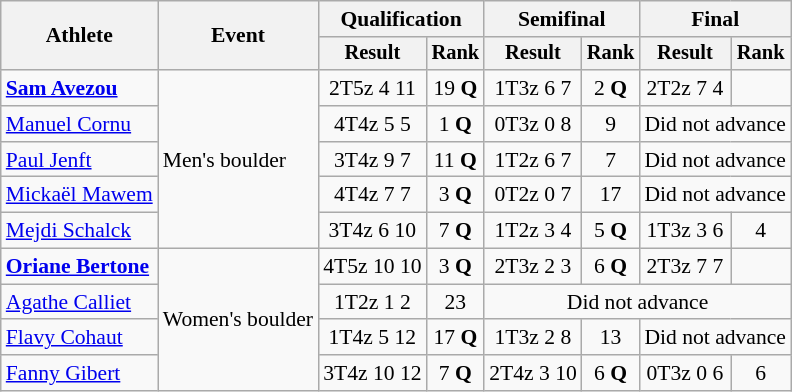<table class=wikitable style=font-size:90% align=center>
<tr>
<th rowspan=2>Athlete</th>
<th rowspan=2>Event</th>
<th colspan=2>Qualification</th>
<th colspan=2>Semifinal</th>
<th colspan=2>Final</th>
</tr>
<tr style=font-size:95%>
<th>Result</th>
<th>Rank</th>
<th>Result</th>
<th>Rank</th>
<th>Result</th>
<th>Rank</th>
</tr>
<tr align=center>
<td align=left><strong><a href='#'>Sam Avezou</a></strong></td>
<td rowspan=5 align=left>Men's boulder</td>
<td>2T5z 4 11</td>
<td>19 <strong>Q</strong></td>
<td>1T3z 6 7</td>
<td>2 <strong>Q</strong></td>
<td>2T2z 7 4</td>
<td></td>
</tr>
<tr align=center>
<td align=left><a href='#'>Manuel Cornu</a></td>
<td>4T4z 5 5</td>
<td>1 <strong>Q</strong></td>
<td>0T3z 0 8</td>
<td>9</td>
<td colspan=2>Did not advance</td>
</tr>
<tr align=center>
<td align=left><a href='#'>Paul Jenft</a></td>
<td>3T4z 9 7</td>
<td>11 <strong>Q</strong></td>
<td>1T2z 6 7</td>
<td>7</td>
<td colspan=2>Did not advance</td>
</tr>
<tr align=center>
<td align=left><a href='#'>Mickaël Mawem</a></td>
<td>4T4z 7 7</td>
<td>3 <strong>Q</strong></td>
<td>0T2z 0 7</td>
<td>17</td>
<td colspan=2>Did not advance</td>
</tr>
<tr align=center>
<td align=left><a href='#'>Mejdi Schalck</a></td>
<td>3T4z 6 10</td>
<td>7 <strong>Q</strong></td>
<td>1T2z 3 4</td>
<td>5 <strong>Q</strong></td>
<td>1T3z 3 6</td>
<td>4</td>
</tr>
<tr align=center>
<td align=left><strong><a href='#'>Oriane Bertone</a></strong></td>
<td rowspan=4 align=left>Women's boulder</td>
<td>4T5z 10 10</td>
<td>3 <strong>Q</strong></td>
<td>2T3z 2 3</td>
<td>6 <strong>Q</strong></td>
<td>2T3z 7 7</td>
<td></td>
</tr>
<tr align=center>
<td align=left><a href='#'>Agathe Calliet</a></td>
<td>1T2z 1 2</td>
<td>23</td>
<td colspan=4>Did not advance</td>
</tr>
<tr align=center>
<td align=left><a href='#'>Flavy Cohaut</a></td>
<td>1T4z 5 12</td>
<td>17 <strong>Q</strong></td>
<td>1T3z 2 8</td>
<td>13</td>
<td colspan=2>Did not advance</td>
</tr>
<tr align=center>
<td align=left><a href='#'>Fanny Gibert</a></td>
<td>3T4z 10 12</td>
<td>7 <strong>Q</strong></td>
<td>2T4z 3 10</td>
<td>6 <strong>Q</strong></td>
<td>0T3z 0 6</td>
<td>6</td>
</tr>
</table>
